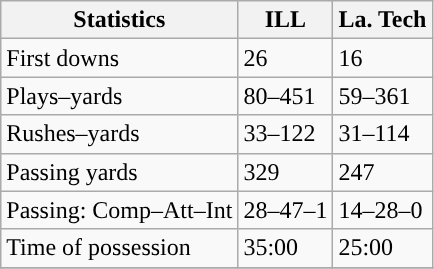<table class="wikitable">
<tr>
<th>Statistics</th>
<th>ILL</th>
<th>La. Tech</th>
</tr>
<tr>
<td>First downs</td>
<td>26</td>
<td>16</td>
</tr>
<tr>
<td>Plays–yards</td>
<td>80–451</td>
<td>59–361</td>
</tr>
<tr>
<td>Rushes–yards</td>
<td>33–122</td>
<td>31–114</td>
</tr>
<tr>
<td>Passing yards</td>
<td>329</td>
<td>247</td>
</tr>
<tr>
<td>Passing: Comp–Att–Int</td>
<td>28–47–1</td>
<td>14–28–0</td>
</tr>
<tr>
<td>Time of possession</td>
<td>35:00</td>
<td>25:00</td>
</tr>
<tr>
</tr>
</table>
